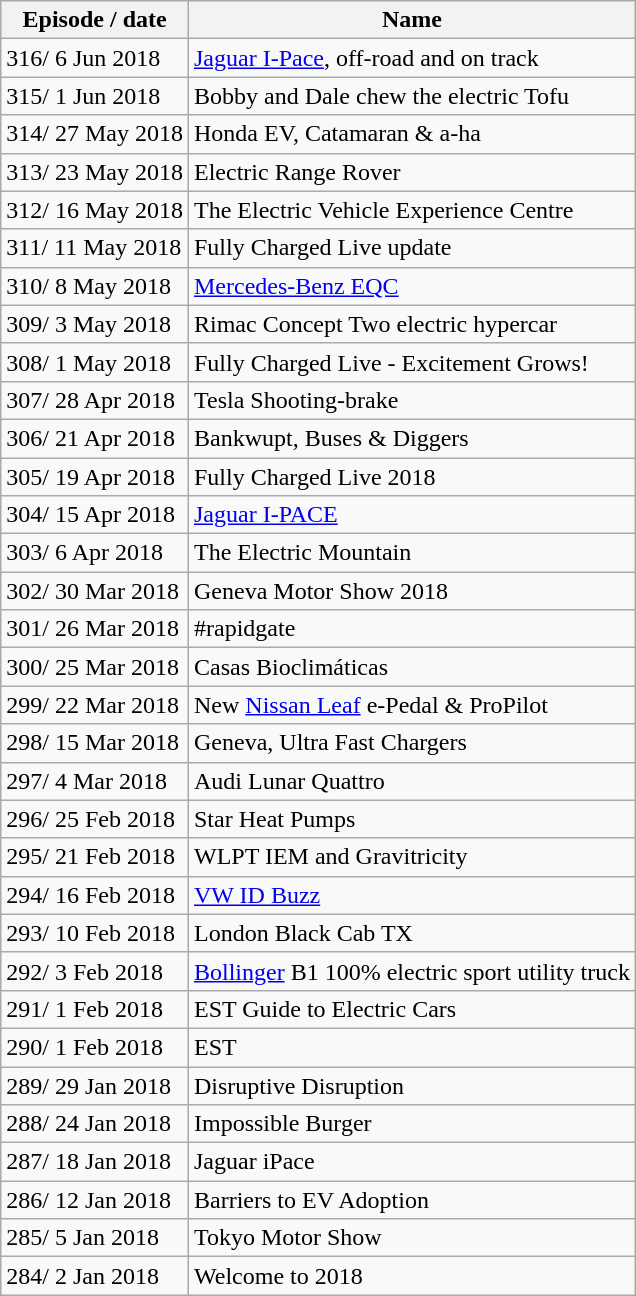<table class="wikitable">
<tr>
<th>Episode / date</th>
<th>Name</th>
</tr>
<tr>
<td>316/ 6 Jun 2018</td>
<td><a href='#'>Jaguar I-Pace</a>, off-road and on track</td>
</tr>
<tr>
<td>315/ 1 Jun 2018</td>
<td>Bobby and Dale chew the electric Tofu</td>
</tr>
<tr>
<td>314/ 27 May 2018</td>
<td>Honda EV, Catamaran & a-ha</td>
</tr>
<tr>
<td>313/ 23 May 2018</td>
<td>Electric Range Rover</td>
</tr>
<tr>
<td>312/ 16 May 2018</td>
<td>The Electric Vehicle Experience Centre</td>
</tr>
<tr>
<td>311/ 11 May 2018</td>
<td>Fully Charged Live update</td>
</tr>
<tr>
<td>310/ 8 May 2018</td>
<td><a href='#'>Mercedes-Benz EQC</a></td>
</tr>
<tr>
<td>309/ 3 May 2018</td>
<td>Rimac Concept Two electric hypercar</td>
</tr>
<tr>
<td>308/ 1 May 2018</td>
<td>Fully Charged Live - Excitement Grows!</td>
</tr>
<tr>
<td>307/ 28 Apr 2018</td>
<td>Tesla Shooting-brake</td>
</tr>
<tr>
<td>306/ 21 Apr 2018</td>
<td>Bankwupt, Buses & Diggers</td>
</tr>
<tr>
<td>305/ 19 Apr 2018</td>
<td>Fully Charged Live 2018</td>
</tr>
<tr>
<td>304/ 15 Apr 2018</td>
<td><a href='#'>Jaguar I-PACE</a></td>
</tr>
<tr>
<td>303/ 6 Apr 2018</td>
<td>The Electric Mountain</td>
</tr>
<tr>
<td>302/ 30 Mar 2018</td>
<td>Geneva Motor Show 2018</td>
</tr>
<tr>
<td>301/ 26 Mar 2018</td>
<td>#rapidgate</td>
</tr>
<tr>
<td>300/ 25 Mar 2018</td>
<td>Casas Bioclimáticas</td>
</tr>
<tr>
<td>299/ 22 Mar 2018</td>
<td>New <a href='#'>Nissan Leaf</a> e-Pedal & ProPilot</td>
</tr>
<tr>
<td>298/ 15 Mar 2018</td>
<td>Geneva, Ultra Fast Chargers</td>
</tr>
<tr>
<td>297/ 4 Mar 2018</td>
<td>Audi Lunar Quattro</td>
</tr>
<tr>
<td>296/ 25 Feb 2018</td>
<td>Star Heat Pumps</td>
</tr>
<tr>
<td>295/ 21 Feb 2018</td>
<td>WLPT IEM and Gravitricity</td>
</tr>
<tr>
<td>294/ 16 Feb 2018</td>
<td><a href='#'>VW ID Buzz</a></td>
</tr>
<tr>
<td>293/ 10 Feb 2018</td>
<td>London Black Cab TX</td>
</tr>
<tr>
<td>292/ 3 Feb 2018</td>
<td><a href='#'>Bollinger</a> B1 100% electric sport utility truck</td>
</tr>
<tr>
<td>291/ 1 Feb 2018</td>
<td>EST Guide to Electric Cars</td>
</tr>
<tr>
<td>290/ 1 Feb 2018</td>
<td>EST</td>
</tr>
<tr>
<td>289/ 29 Jan 2018</td>
<td>Disruptive Disruption</td>
</tr>
<tr>
<td>288/ 24 Jan 2018</td>
<td>Impossible Burger</td>
</tr>
<tr>
<td>287/ 18 Jan 2018</td>
<td>Jaguar iPace</td>
</tr>
<tr>
<td>286/ 12 Jan 2018</td>
<td>Barriers to EV Adoption</td>
</tr>
<tr>
<td>285/ 5 Jan 2018</td>
<td>Tokyo Motor Show</td>
</tr>
<tr>
<td>284/ 2 Jan 2018</td>
<td>Welcome to 2018</td>
</tr>
</table>
